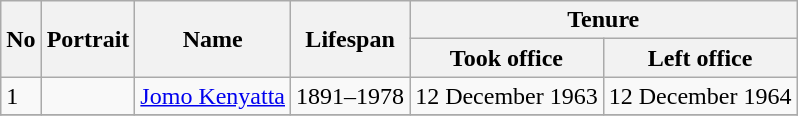<table class="wikitable">
<tr>
<th scope="col" rowspan="2">No</th>
<th scope="col" rowspan="2">Portrait</th>
<th scope="col" rowspan="2">Name</th>
<th scope="col" rowspan="2">Lifespan</th>
<th scope="col" colspan="2">Tenure</th>
</tr>
<tr>
<th scope="col">Took office</th>
<th scope="col">Left office</th>
</tr>
<tr>
<td>1</td>
<td></td>
<td><a href='#'>Jomo Kenyatta</a></td>
<td>1891–1978</td>
<td>12 December 1963</td>
<td>12 December 1964</td>
</tr>
<tr>
</tr>
</table>
